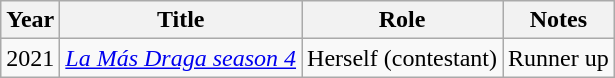<table class="wikitable plainrowheaders" style="text-align:left;">
<tr>
<th>Year</th>
<th>Title</th>
<th>Role</th>
<th>Notes</th>
</tr>
<tr>
<td>2021</td>
<td><em><a href='#'>La Más Draga season 4</a></em></td>
<td>Herself (contestant)</td>
<td>Runner up</td>
</tr>
</table>
